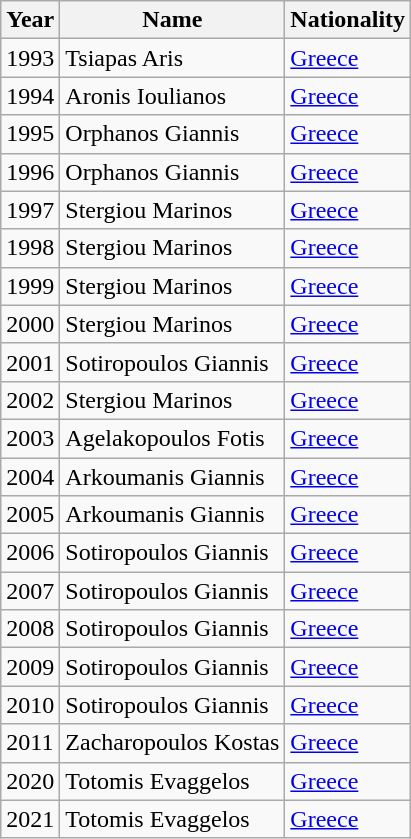<table class="wikitable sortable">
<tr>
<th>Year</th>
<th>Name</th>
<th>Nationality</th>
</tr>
<tr>
<td>1993</td>
<td>Tsiapas Aris</td>
<td><a href='#'>Greece</a></td>
</tr>
<tr>
<td>1994</td>
<td>Aronis Ioulianos</td>
<td><a href='#'>Greece</a></td>
</tr>
<tr>
<td>1995</td>
<td>Orphanos Giannis</td>
<td><a href='#'>Greece</a></td>
</tr>
<tr>
<td>1996</td>
<td>Orphanos Giannis</td>
<td><a href='#'>Greece</a></td>
</tr>
<tr>
<td>1997</td>
<td>Stergiou Marinos</td>
<td><a href='#'>Greece</a></td>
</tr>
<tr>
<td>1998</td>
<td>Stergiou Marinos</td>
<td><a href='#'>Greece</a></td>
</tr>
<tr>
<td>1999</td>
<td>Stergiou Marinos</td>
<td><a href='#'>Greece</a></td>
</tr>
<tr>
<td>2000</td>
<td>Stergiou Marinos</td>
<td><a href='#'>Greece</a></td>
</tr>
<tr>
<td>2001</td>
<td>Sotiropoulos Giannis</td>
<td><a href='#'>Greece</a></td>
</tr>
<tr>
<td>2002</td>
<td>Stergiou Marinos</td>
<td><a href='#'>Greece</a></td>
</tr>
<tr>
<td>2003</td>
<td>Agelakopoulos Fotis</td>
<td><a href='#'>Greece</a></td>
</tr>
<tr>
<td>2004</td>
<td>Arkoumanis Giannis</td>
<td><a href='#'>Greece</a></td>
</tr>
<tr>
<td>2005</td>
<td>Arkoumanis Giannis</td>
<td><a href='#'>Greece</a></td>
</tr>
<tr>
<td>2006</td>
<td>Sotiropoulos Giannis</td>
<td><a href='#'>Greece</a></td>
</tr>
<tr>
<td>2007</td>
<td>Sotiropoulos Giannis</td>
<td><a href='#'>Greece</a></td>
</tr>
<tr>
<td>2008</td>
<td>Sotiropoulos Giannis</td>
<td><a href='#'>Greece</a></td>
</tr>
<tr>
<td>2009</td>
<td>Sotiropoulos Giannis</td>
<td><a href='#'>Greece</a></td>
</tr>
<tr>
<td>2010</td>
<td>Sotiropoulos Giannis</td>
<td><a href='#'>Greece</a></td>
</tr>
<tr>
<td>2011</td>
<td>Zacharopoulos Kostas</td>
<td><a href='#'>Greece</a></td>
</tr>
<tr>
<td>2020</td>
<td>Totomis Evaggelos</td>
<td><a href='#'>Greece</a></td>
</tr>
<tr>
<td>2021</td>
<td>Totomis Evaggelos</td>
<td><a href='#'>Greece</a></td>
</tr>
</table>
